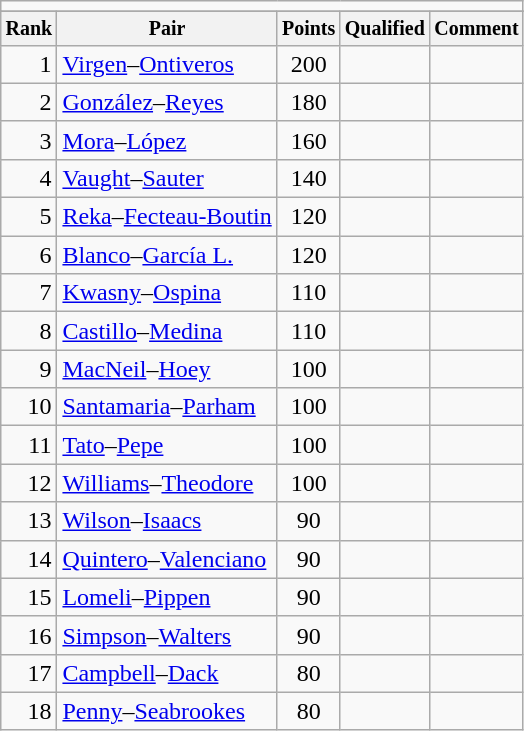<table class="wikitable">
<tr>
<td colspan=5 align="center"></td>
</tr>
<tr>
</tr>
<tr style="font-size:10pt;font-weight:bold">
<th>Rank</th>
<th>Pair</th>
<th>Points</th>
<th>Qualified</th>
<th>Comment</th>
</tr>
<tr>
<td align=right>1</td>
<td> <a href='#'>Virgen</a>–<a href='#'>Ontiveros</a></td>
<td align=center>200</td>
<td></td>
<td></td>
</tr>
<tr>
<td align=right>2</td>
<td> <a href='#'>González</a>–<a href='#'>Reyes</a></td>
<td align=center>180</td>
<td></td>
<td></td>
</tr>
<tr>
<td align=right>3</td>
<td> <a href='#'>Mora</a>–<a href='#'>López</a></td>
<td align=center>160</td>
<td></td>
<td></td>
</tr>
<tr>
<td align=right>4</td>
<td> <a href='#'>Vaught</a>–<a href='#'>Sauter</a></td>
<td align=center>140</td>
<td></td>
<td></td>
</tr>
<tr>
<td align=right>5</td>
<td> <a href='#'>Reka</a>–<a href='#'>Fecteau-Boutin</a></td>
<td align=center>120</td>
<td></td>
<td></td>
</tr>
<tr>
<td align=right>6</td>
<td> <a href='#'>Blanco</a>–<a href='#'>García L.</a></td>
<td align=center>120</td>
<td></td>
<td></td>
</tr>
<tr>
<td align=right>7</td>
<td> <a href='#'>Kwasny</a>–<a href='#'>Ospina</a></td>
<td align=center>110</td>
<td></td>
<td></td>
</tr>
<tr>
<td align=right>8</td>
<td> <a href='#'>Castillo</a>–<a href='#'>Medina</a></td>
<td align=center>110</td>
<td></td>
<td></td>
</tr>
<tr>
<td align=right>9</td>
<td> <a href='#'>MacNeil</a>–<a href='#'>Hoey</a></td>
<td align=center>100</td>
<td></td>
<td></td>
</tr>
<tr>
<td align=right>10</td>
<td> <a href='#'>Santamaria</a>–<a href='#'>Parham</a></td>
<td align=center>100</td>
<td></td>
<td></td>
</tr>
<tr>
<td align=right>11</td>
<td> <a href='#'>Tato</a>–<a href='#'>Pepe</a></td>
<td align=center>100</td>
<td></td>
<td></td>
</tr>
<tr>
<td align=right>12</td>
<td> <a href='#'>Williams</a>–<a href='#'>Theodore</a></td>
<td align=center>100</td>
<td></td>
<td></td>
</tr>
<tr>
<td align=right>13</td>
<td> <a href='#'>Wilson</a>–<a href='#'>Isaacs</a></td>
<td align=center>90</td>
<td></td>
<td></td>
</tr>
<tr>
<td align=right>14</td>
<td> <a href='#'>Quintero</a>–<a href='#'>Valenciano</a></td>
<td align=center>90</td>
<td></td>
<td></td>
</tr>
<tr>
<td align=right>15</td>
<td> <a href='#'>Lomeli</a>–<a href='#'>Pippen</a></td>
<td align=center>90</td>
<td></td>
<td></td>
</tr>
<tr>
<td align=right>16</td>
<td> <a href='#'>Simpson</a>–<a href='#'>Walters</a></td>
<td align=center>90</td>
<td></td>
<td></td>
</tr>
<tr>
<td align=right>17</td>
<td> <a href='#'>Campbell</a>–<a href='#'>Dack</a></td>
<td align=center>80</td>
<td></td>
<td></td>
</tr>
<tr>
<td align=right>18</td>
<td> <a href='#'>Penny</a>–<a href='#'>Seabrookes</a></td>
<td align=center>80</td>
<td></td>
<td></td>
</tr>
</table>
